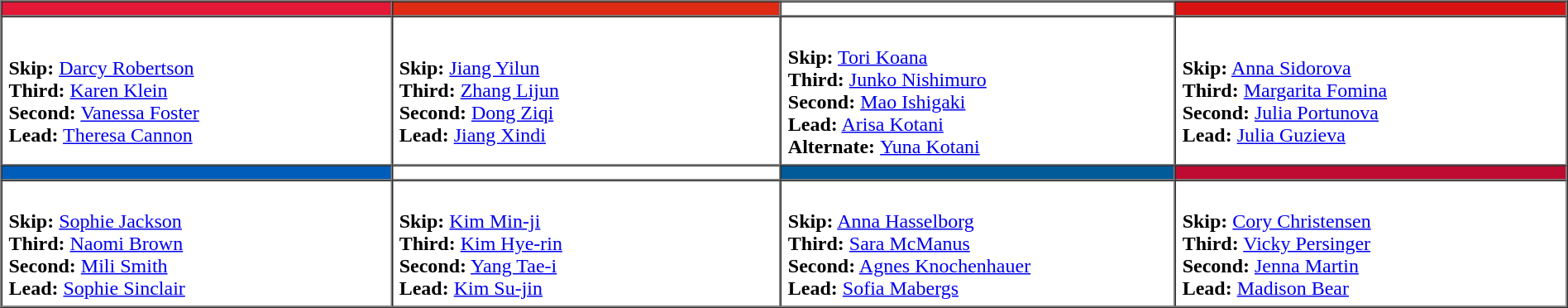<table border=1 cellpadding=5 cellspacing=0>
<tr>
<th bgcolor="#e41837" width="333"></th>
<th bgcolor="#df2a15" width="333"></th>
<th bgcolor="#ffffff" width="333"></th>
<th bgcolor="#d91314" width="333"></th>
</tr>
<tr>
<td><br><strong>Skip:</strong> <a href='#'>Darcy Robertson</a><br>
<strong>Third:</strong> <a href='#'>Karen Klein</a><br>
<strong>Second:</strong> <a href='#'>Vanessa Foster</a><br>
<strong>Lead:</strong> <a href='#'>Theresa Cannon</a>
</td>
<td><br><strong>Skip:</strong> <a href='#'>Jiang Yilun</a><br>
<strong>Third:</strong> <a href='#'>Zhang Lijun</a><br>
<strong>Second:</strong> <a href='#'>Dong Ziqi</a><br>
<strong>Lead:</strong> <a href='#'>Jiang Xindi</a>
</td>
<td><br><strong>Skip:</strong> <a href='#'>Tori Koana</a><br>
<strong>Third:</strong> <a href='#'>Junko Nishimuro</a><br>
<strong>Second:</strong> <a href='#'>Mao Ishigaki</a><br>
<strong>Lead:</strong> <a href='#'>Arisa Kotani</a><br>
<strong>Alternate: </strong><a href='#'>Yuna Kotani</a>
</td>
<td><br><strong>Skip:</strong> <a href='#'>Anna Sidorova</a><br>
<strong>Third:</strong> <a href='#'>Margarita Fomina</a><br>
<strong>Second:</strong> <a href='#'>Julia Portunova</a><br>
<strong>Lead:</strong> <a href='#'>Julia Guzieva</a></td>
</tr>
<tr>
<th bgcolor="#005db9" width="333"></th>
<th bgcolor="#ffffff" width="333"></th>
<th bgcolor="#015b99" width="333"></th>
<th bgcolor="#bf0b32" width="333"></th>
</tr>
<tr>
<td><br><strong>Skip:</strong> <a href='#'>Sophie Jackson</a><br>
<strong>Third:</strong> <a href='#'>Naomi Brown</a><br>
<strong>Second:</strong> <a href='#'>Mili Smith</a><br>
<strong>Lead:</strong> <a href='#'>Sophie Sinclair</a>
</td>
<td><br><strong>Skip:</strong> <a href='#'>Kim Min-ji</a><br>
<strong>Third:</strong> <a href='#'>Kim Hye-rin</a><br>
<strong>Second:</strong> <a href='#'>Yang Tae-i</a><br>
<strong>Lead:</strong> <a href='#'>Kim Su-jin</a>
</td>
<td><br><strong>Skip:</strong> <a href='#'>Anna Hasselborg</a><br>
<strong>Third:</strong> <a href='#'>Sara McManus</a><br>
<strong>Second:</strong> <a href='#'>Agnes Knochenhauer</a><br>
<strong>Lead:</strong> <a href='#'>Sofia Mabergs</a></td>
<td><br><strong>Skip:</strong> <a href='#'>Cory Christensen</a><br>
<strong>Third:</strong> <a href='#'>Vicky Persinger</a><br>
<strong>Second:</strong> <a href='#'>Jenna Martin</a><br>
<strong>Lead:</strong> <a href='#'>Madison Bear</a>
</td>
</tr>
</table>
